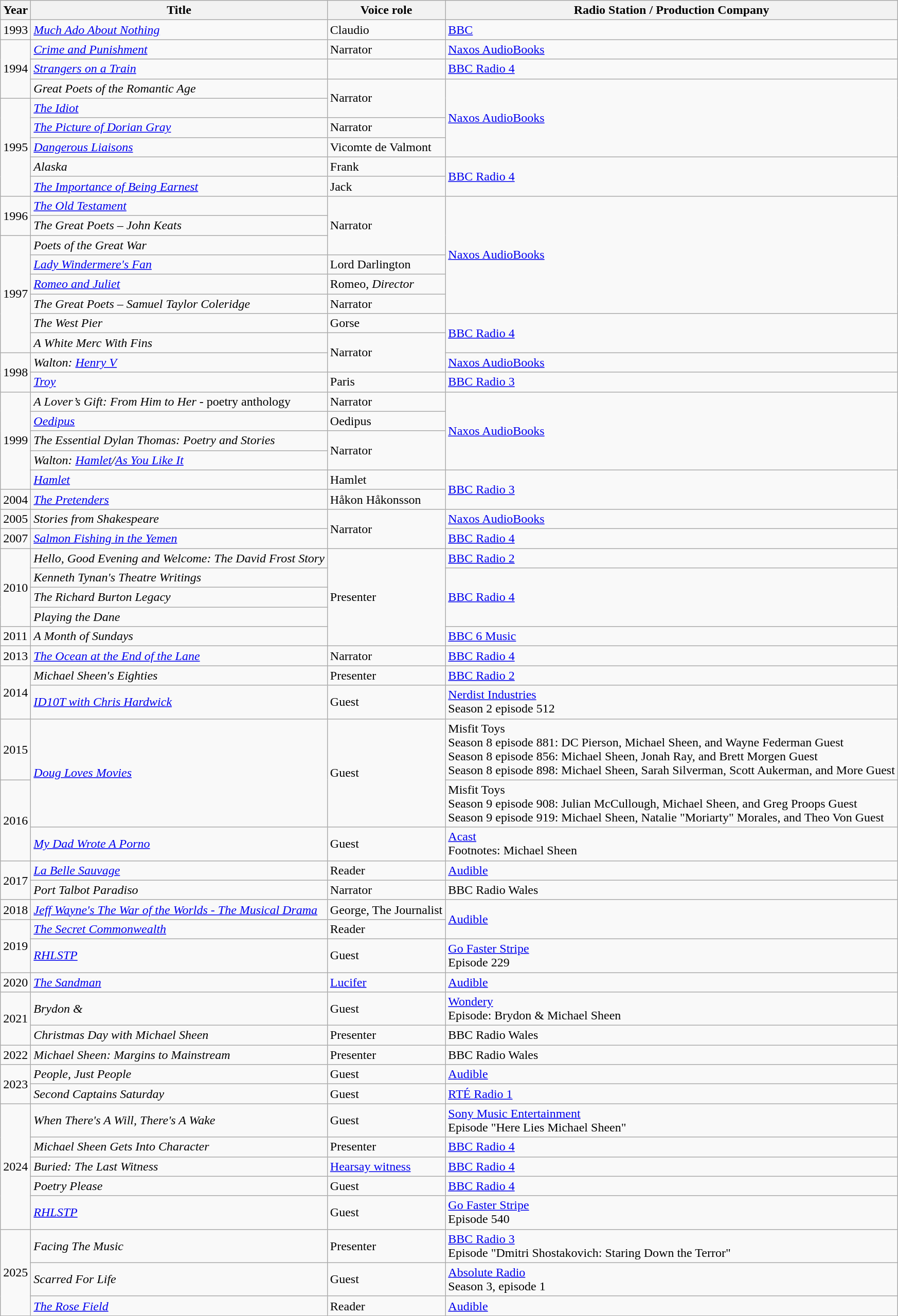<table class="wikitable sortable">
<tr>
<th>Year</th>
<th>Title</th>
<th>Voice role</th>
<th>Radio Station / Production Company</th>
</tr>
<tr>
<td>1993</td>
<td><em><a href='#'>Much Ado About Nothing</a></em></td>
<td>Claudio</td>
<td><a href='#'>BBC</a></td>
</tr>
<tr>
<td rowspan="3">1994</td>
<td><em><a href='#'>Crime and Punishment</a></em></td>
<td>Narrator</td>
<td><a href='#'>Naxos AudioBooks</a></td>
</tr>
<tr>
<td><em><a href='#'>Strangers on a Train</a></em></td>
<td></td>
<td><a href='#'>BBC Radio 4</a></td>
</tr>
<tr>
<td><em>Great Poets of the Romantic Age</em></td>
<td rowspan="2">Narrator</td>
<td rowspan="4"><a href='#'>Naxos AudioBooks</a></td>
</tr>
<tr>
<td rowspan="5">1995</td>
<td><em><a href='#'>The Idiot</a></em></td>
</tr>
<tr>
<td><em><a href='#'>The Picture of Dorian Gray</a></em></td>
<td>Narrator</td>
</tr>
<tr>
<td><em><a href='#'>Dangerous Liaisons</a></em></td>
<td>Vicomte de Valmont</td>
</tr>
<tr>
<td><em>Alaska</em></td>
<td>Frank</td>
<td rowspan="2"><a href='#'>BBC Radio 4</a></td>
</tr>
<tr>
<td><em><a href='#'>The Importance of Being Earnest</a></em></td>
<td>Jack</td>
</tr>
<tr>
<td rowspan="2">1996</td>
<td><em> <a href='#'>The Old Testament</a></em></td>
<td rowspan="3">Narrator</td>
<td rowspan="6"><a href='#'>Naxos AudioBooks</a></td>
</tr>
<tr>
<td><em>The Great Poets – John Keats</em></td>
</tr>
<tr>
<td rowspan="6">1997</td>
<td><em>Poets of the Great War</em></td>
</tr>
<tr>
<td><em><a href='#'>Lady Windermere's Fan</a></em></td>
<td>Lord Darlington</td>
</tr>
<tr>
<td><em><a href='#'>Romeo and Juliet</a></em></td>
<td>Romeo, <em>Director</em></td>
</tr>
<tr>
<td><em>The Great Poets – Samuel Taylor Coleridge</em></td>
<td>Narrator</td>
</tr>
<tr>
<td><em> The West Pier</em></td>
<td>Gorse</td>
<td rowspan="2"><a href='#'>BBC Radio 4</a></td>
</tr>
<tr>
<td><em>A White Merc With Fins</em></td>
<td rowspan="2">Narrator</td>
</tr>
<tr>
<td rowspan="2">1998</td>
<td><em>Walton: <a href='#'>Henry V</a></em></td>
<td><a href='#'>Naxos AudioBooks</a></td>
</tr>
<tr>
<td><em><a href='#'>Troy</a></em></td>
<td>Paris</td>
<td><a href='#'>BBC Radio 3</a></td>
</tr>
<tr>
<td rowspan="5">1999</td>
<td><em>A Lover’s Gift: From Him to Her</em> - poetry anthology</td>
<td>Narrator</td>
<td rowspan="4"><a href='#'>Naxos AudioBooks</a></td>
</tr>
<tr>
<td><em><a href='#'>Oedipus</a></em></td>
<td>Oedipus</td>
</tr>
<tr>
<td><em>The Essential Dylan Thomas: Poetry and Stories</em></td>
<td rowspan="2">Narrator</td>
</tr>
<tr>
<td><em>Walton: <a href='#'>Hamlet</a>/<a href='#'>As You Like It</a></em></td>
</tr>
<tr>
<td><em><a href='#'>Hamlet</a></em></td>
<td>Hamlet</td>
<td rowspan="2"><a href='#'>BBC Radio 3</a></td>
</tr>
<tr>
<td>2004</td>
<td><em><a href='#'>The Pretenders</a></em></td>
<td>Håkon Håkonsson</td>
</tr>
<tr>
<td>2005</td>
<td><em>Stories from Shakespeare</em></td>
<td rowspan="2">Narrator</td>
<td><a href='#'>Naxos AudioBooks</a></td>
</tr>
<tr>
<td>2007</td>
<td><em><a href='#'>Salmon Fishing in the Yemen</a></em></td>
<td><a href='#'>BBC Radio 4</a></td>
</tr>
<tr>
<td rowspan="4">2010</td>
<td><em>Hello, Good Evening and Welcome: The David Frost Story</em></td>
<td rowspan="5">Presenter</td>
<td><a href='#'>BBC Radio 2</a></td>
</tr>
<tr>
<td><em>Kenneth Tynan's Theatre Writings</em></td>
<td rowspan="3"><a href='#'>BBC Radio 4</a></td>
</tr>
<tr>
<td><em>The Richard Burton Legacy</em></td>
</tr>
<tr>
<td><em>Playing the Dane</em></td>
</tr>
<tr>
<td>2011</td>
<td><em>A Month of Sundays</em></td>
<td><a href='#'>BBC 6 Music</a></td>
</tr>
<tr>
<td>2013</td>
<td><em><a href='#'>The Ocean at the End of the Lane</a></em></td>
<td>Narrator</td>
<td><a href='#'>BBC Radio 4</a></td>
</tr>
<tr>
<td rowspan="2">2014</td>
<td><em>Michael Sheen's Eighties</em></td>
<td>Presenter</td>
<td><a href='#'>BBC Radio 2</a></td>
</tr>
<tr>
<td><em><a href='#'>ID10T with Chris Hardwick</a></em></td>
<td>Guest</td>
<td><a href='#'>Nerdist Industries</a><br>Season 2 episode 512</td>
</tr>
<tr>
<td>2015</td>
<td rowspan="2"><em><a href='#'>Doug Loves Movies</a></em></td>
<td rowspan="2">Guest</td>
<td>Misfit Toys<br>Season 8 episode 881: DC Pierson, Michael Sheen, and Wayne Federman Guest<br>Season 8 episode 856: Michael Sheen, Jonah Ray, and Brett Morgen Guest<br>Season 8 episode 898: Michael Sheen, Sarah Silverman, Scott Aukerman, and More Guest</td>
</tr>
<tr>
<td rowspan="2">2016</td>
<td>Misfit Toys<br>Season 9 episode 908: Julian McCullough, Michael Sheen, and Greg Proops Guest<br>Season 9 episode 919: Michael Sheen, Natalie "Moriarty" Morales, and Theo Von Guest</td>
</tr>
<tr>
<td><em><a href='#'>My Dad Wrote A Porno</a></em></td>
<td>Guest</td>
<td><a href='#'>Acast</a><br>Footnotes: Michael Sheen</td>
</tr>
<tr>
<td rowspan="2">2017</td>
<td><em><a href='#'>La Belle Sauvage</a></em></td>
<td>Reader</td>
<td><a href='#'>Audible</a></td>
</tr>
<tr>
<td><em>Port Talbot Paradiso</em></td>
<td>Narrator</td>
<td>BBC Radio Wales</td>
</tr>
<tr>
<td>2018</td>
<td><em><a href='#'>Jeff Wayne's The War of the Worlds - The Musical Drama</a></em></td>
<td>George, The Journalist</td>
<td rowspan="2"><a href='#'>Audible</a></td>
</tr>
<tr>
<td rowspan="2">2019</td>
<td><em><a href='#'>The Secret Commonwealth</a></em></td>
<td>Reader</td>
</tr>
<tr>
<td><a href='#'><em>RHLSTP</em></a></td>
<td>Guest</td>
<td><a href='#'>Go Faster Stripe</a><br>Episode 229</td>
</tr>
<tr>
<td>2020</td>
<td><em><a href='#'>The Sandman</a></em></td>
<td><a href='#'>Lucifer</a></td>
<td><a href='#'>Audible</a></td>
</tr>
<tr>
<td rowspan="2">2021</td>
<td><em>Brydon &</em></td>
<td>Guest</td>
<td><a href='#'>Wondery</a><br>Episode: Brydon & Michael Sheen</td>
</tr>
<tr>
<td><em>Christmas Day with Michael Sheen</em></td>
<td>Presenter</td>
<td>BBC Radio Wales</td>
</tr>
<tr>
<td>2022</td>
<td><em>Michael Sheen: Margins to Mainstream</em></td>
<td>Presenter</td>
<td>BBC Radio Wales</td>
</tr>
<tr>
<td rowspan="2">2023</td>
<td><em>People, Just People</em></td>
<td>Guest</td>
<td><a href='#'>Audible</a></td>
</tr>
<tr>
<td><em>Second Captains Saturday</em></td>
<td>Guest</td>
<td><a href='#'>RTÉ Radio 1</a></td>
</tr>
<tr>
<td rowspan="5">2024</td>
<td><em>When There's A Will, There's A Wake</em></td>
<td>Guest</td>
<td><a href='#'>Sony Music Entertainment</a><br>Episode "Here Lies Michael Sheen"</td>
</tr>
<tr>
<td><em>Michael Sheen Gets Into Character</em></td>
<td>Presenter</td>
<td><a href='#'>BBC Radio 4</a></td>
</tr>
<tr>
<td><em>Buried: The Last Witness</em></td>
<td><a href='#'>Hearsay witness</a></td>
<td><a href='#'>BBC Radio 4</a></td>
</tr>
<tr>
<td><em>Poetry Please</em></td>
<td>Guest</td>
<td><a href='#'>BBC Radio 4</a></td>
</tr>
<tr>
<td><a href='#'><em>RHLSTP</em></a></td>
<td>Guest</td>
<td><a href='#'>Go Faster Stripe</a><br>Episode 540</td>
</tr>
<tr>
<td rowspan="3">2025</td>
<td><em>Facing The Music</em></td>
<td>Presenter</td>
<td><a href='#'>BBC Radio 3</a><br>Episode "Dmitri Shostakovich: Staring Down the Terror"</td>
</tr>
<tr>
<td><em>Scarred For Life</em></td>
<td>Guest</td>
<td><a href='#'>Absolute Radio</a><br>Season 3, episode 1</td>
</tr>
<tr>
<td><em><a href='#'>The Rose Field</a></em></td>
<td>Reader</td>
<td><a href='#'>Audible</a></td>
</tr>
</table>
